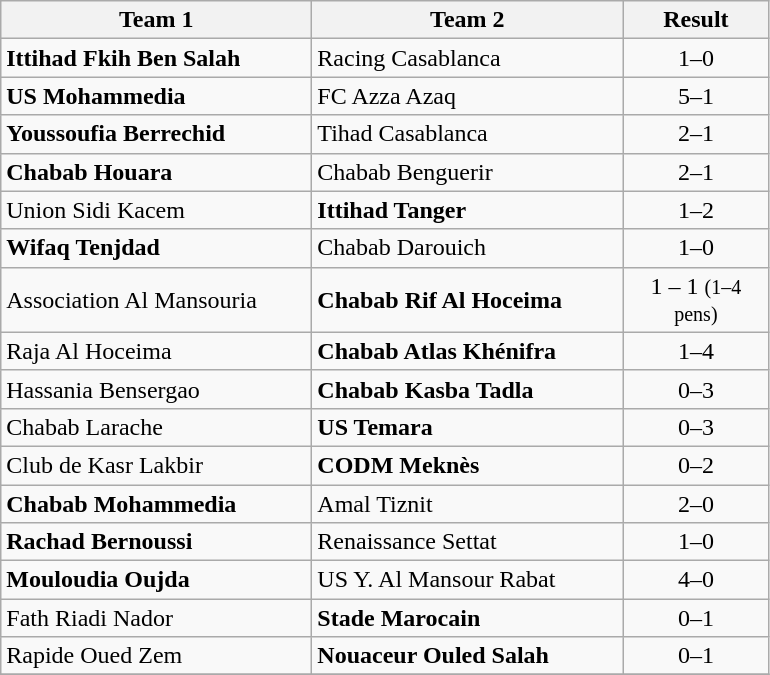<table class=wikitable>
<tr>
<th width="200">Team 1</th>
<th width="200">Team 2</th>
<th width="90">Result</th>
</tr>
<tr>
<td><strong>Ittihad Fkih Ben Salah</strong></td>
<td>Racing Casablanca</td>
<td align=center>1–0</td>
</tr>
<tr>
<td><strong>US Mohammedia</strong></td>
<td>FC Azza Azaq</td>
<td align=center>5–1</td>
</tr>
<tr>
<td><strong>Youssoufia Berrechid</strong></td>
<td>Tihad Casablanca</td>
<td align=center>2–1</td>
</tr>
<tr>
<td><strong>Chabab Houara</strong></td>
<td>Chabab Benguerir</td>
<td align=center>2–1</td>
</tr>
<tr>
<td>Union Sidi Kacem</td>
<td><strong>Ittihad Tanger</strong></td>
<td align=center>1–2</td>
</tr>
<tr>
<td><strong>Wifaq Tenjdad</strong></td>
<td>Chabab Darouich</td>
<td align=center>1–0</td>
</tr>
<tr>
<td>Association Al Mansouria</td>
<td><strong>Chabab Rif Al Hoceima</strong></td>
<td align=center>1 – 1 <small>(1–4 pens)</small></td>
</tr>
<tr>
<td>Raja Al Hoceima</td>
<td><strong>Chabab Atlas Khénifra</strong></td>
<td align=center>1–4</td>
</tr>
<tr>
<td>Hassania Bensergao</td>
<td><strong>Chabab Kasba Tadla</strong></td>
<td align=center>0–3</td>
</tr>
<tr>
<td>Chabab Larache</td>
<td><strong>US Temara</strong></td>
<td align=center>0–3</td>
</tr>
<tr>
<td>Club de Kasr Lakbir</td>
<td><strong>CODM Meknès</strong></td>
<td align=center>0–2</td>
</tr>
<tr>
<td><strong>Chabab Mohammedia</strong></td>
<td>Amal Tiznit</td>
<td align=center>2–0</td>
</tr>
<tr>
<td><strong>Rachad Bernoussi</strong></td>
<td>Renaissance Settat</td>
<td align=center>1–0</td>
</tr>
<tr>
<td><strong>Mouloudia Oujda</strong></td>
<td>US Y. Al Mansour Rabat</td>
<td align=center>4–0</td>
</tr>
<tr>
<td>Fath Riadi Nador</td>
<td><strong>Stade Marocain</strong></td>
<td align=center>0–1</td>
</tr>
<tr>
<td>Rapide Oued Zem</td>
<td><strong>Nouaceur Ouled Salah</strong></td>
<td align=center>0–1</td>
</tr>
<tr>
</tr>
</table>
